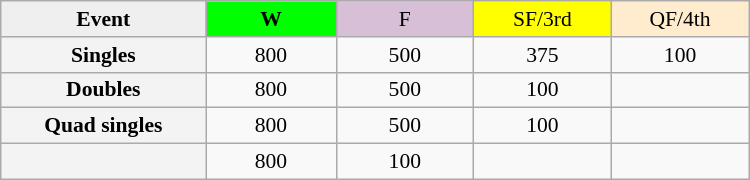<table class=wikitable style="font-size:90%; text-align:center">
<tr>
<th style="width:130px; background:#efefef;">Event</th>
<th style="width:80px; background:lime;">W</th>
<td style="width:85px; background:thistle;">F</td>
<td style="width:85px; background:#ff0;">SF/3rd</td>
<td style="width:85px; background:#ffebcd;">QF/4th</td>
</tr>
<tr>
<th style="background:#f3f3f3;">Singles</th>
<td>800</td>
<td>500</td>
<td>375</td>
<td>100</td>
</tr>
<tr>
<th style="background:#f3f3f3;">Doubles</th>
<td>800</td>
<td>500</td>
<td>100</td>
<td></td>
</tr>
<tr>
<th style="background:#f3f3f3;">Quad singles</th>
<td>800</td>
<td>500</td>
<td>100</td>
<td></td>
</tr>
<tr>
<th style="background:#f3f3f3;"></th>
<td>800</td>
<td>100</td>
<td></td>
<td></td>
</tr>
</table>
